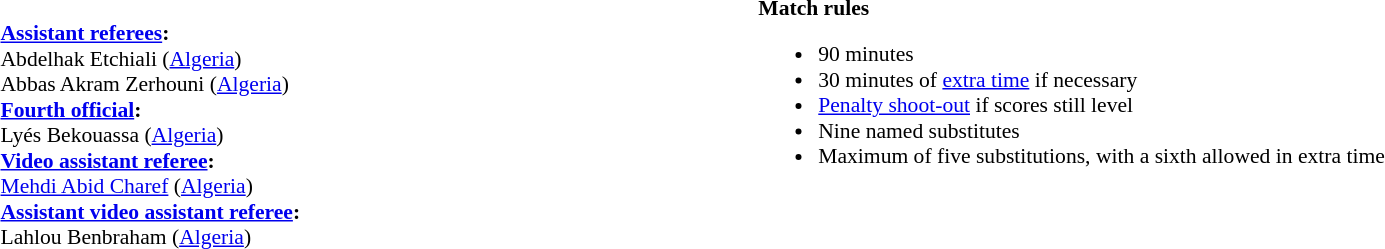<table style="width:100%; font-size:90%;">
<tr>
<td style="width:40%; vertical-align:top;"><br><br><strong><a href='#'>Assistant referees</a>:</strong>
<br>Abdelhak Etchiali (<a href='#'>Algeria</a>)
<br>Abbas Akram Zerhouni (<a href='#'>Algeria</a>)
<br><strong><a href='#'>Fourth official</a>:</strong>
<br>Lyés Bekouassa (<a href='#'>Algeria</a>)
<br><strong><a href='#'>Video assistant referee</a>:</strong>
<br><a href='#'>Mehdi Abid Charef</a> (<a href='#'>Algeria</a>)
<br><strong><a href='#'>Assistant video assistant referee</a>:</strong>
<br>Lahlou Benbraham (<a href='#'>Algeria</a>)</td>
<td style="width:60%; vertical-align:top;"><br><strong>Match rules</strong><ul><li>90 minutes</li><li>30 minutes of <a href='#'>extra time</a> if necessary</li><li><a href='#'>Penalty shoot-out</a> if scores still level</li><li>Nine named substitutes</li><li>Maximum of five substitutions, with a sixth allowed in extra time</li></ul></td>
</tr>
</table>
